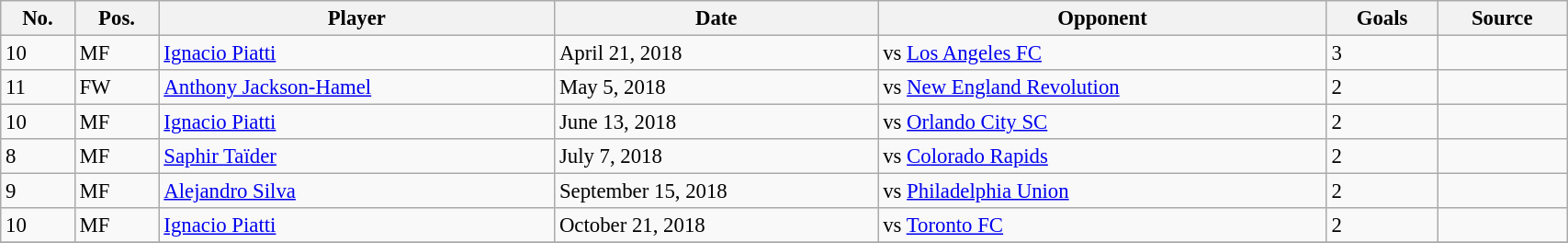<table class="wikitable sortable" style="width:90%; text-align:center; font-size:95%; text-align:left;">
<tr>
<th><strong>No.</strong></th>
<th><strong>Pos.</strong></th>
<th><strong>Player</strong></th>
<th><strong>Date</strong></th>
<th><strong>Opponent</strong></th>
<th><strong>Goals</strong></th>
<th><strong>Source</strong></th>
</tr>
<tr>
<td>10</td>
<td>MF</td>
<td> <a href='#'>Ignacio Piatti</a></td>
<td>April 21, 2018</td>
<td>vs <a href='#'>Los Angeles FC</a></td>
<td>3</td>
<td></td>
</tr>
<tr>
<td>11</td>
<td>FW</td>
<td> <a href='#'>Anthony Jackson-Hamel</a></td>
<td>May 5, 2018</td>
<td>vs <a href='#'>New England Revolution</a></td>
<td>2</td>
<td></td>
</tr>
<tr>
<td>10</td>
<td>MF</td>
<td> <a href='#'>Ignacio Piatti</a></td>
<td>June 13, 2018</td>
<td>vs <a href='#'>Orlando City SC</a></td>
<td>2</td>
<td></td>
</tr>
<tr>
<td>8</td>
<td>MF</td>
<td> <a href='#'>Saphir Taïder</a></td>
<td>July 7, 2018</td>
<td>vs <a href='#'>Colorado Rapids</a></td>
<td>2</td>
<td></td>
</tr>
<tr>
<td>9</td>
<td>MF</td>
<td> <a href='#'>Alejandro Silva</a></td>
<td>September 15, 2018</td>
<td>vs <a href='#'>Philadelphia Union</a></td>
<td>2</td>
<td></td>
</tr>
<tr>
<td>10</td>
<td>MF</td>
<td> <a href='#'>Ignacio Piatti</a></td>
<td>October 21, 2018</td>
<td>vs <a href='#'>Toronto FC</a></td>
<td>2</td>
<td></td>
</tr>
<tr>
</tr>
</table>
